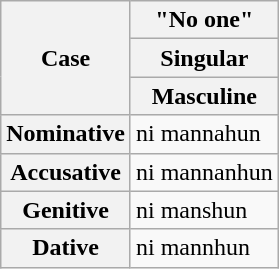<table class="wikitable">
<tr>
<th rowspan="3">Case</th>
<th colspan="2"> "No one"</th>
</tr>
<tr>
<th colspan="2"><strong>Singular</strong></th>
</tr>
<tr>
<th><strong>Masculine</strong></th>
</tr>
<tr>
<th><strong>Nominative</strong></th>
<td>ni mannahun</td>
</tr>
<tr>
<th><strong>Accusative</strong></th>
<td>ni mannanhun</td>
</tr>
<tr>
<th><strong>Genitive</strong></th>
<td>ni manshun</td>
</tr>
<tr>
<th><strong>Dative</strong></th>
<td>ni mannhun</td>
</tr>
</table>
